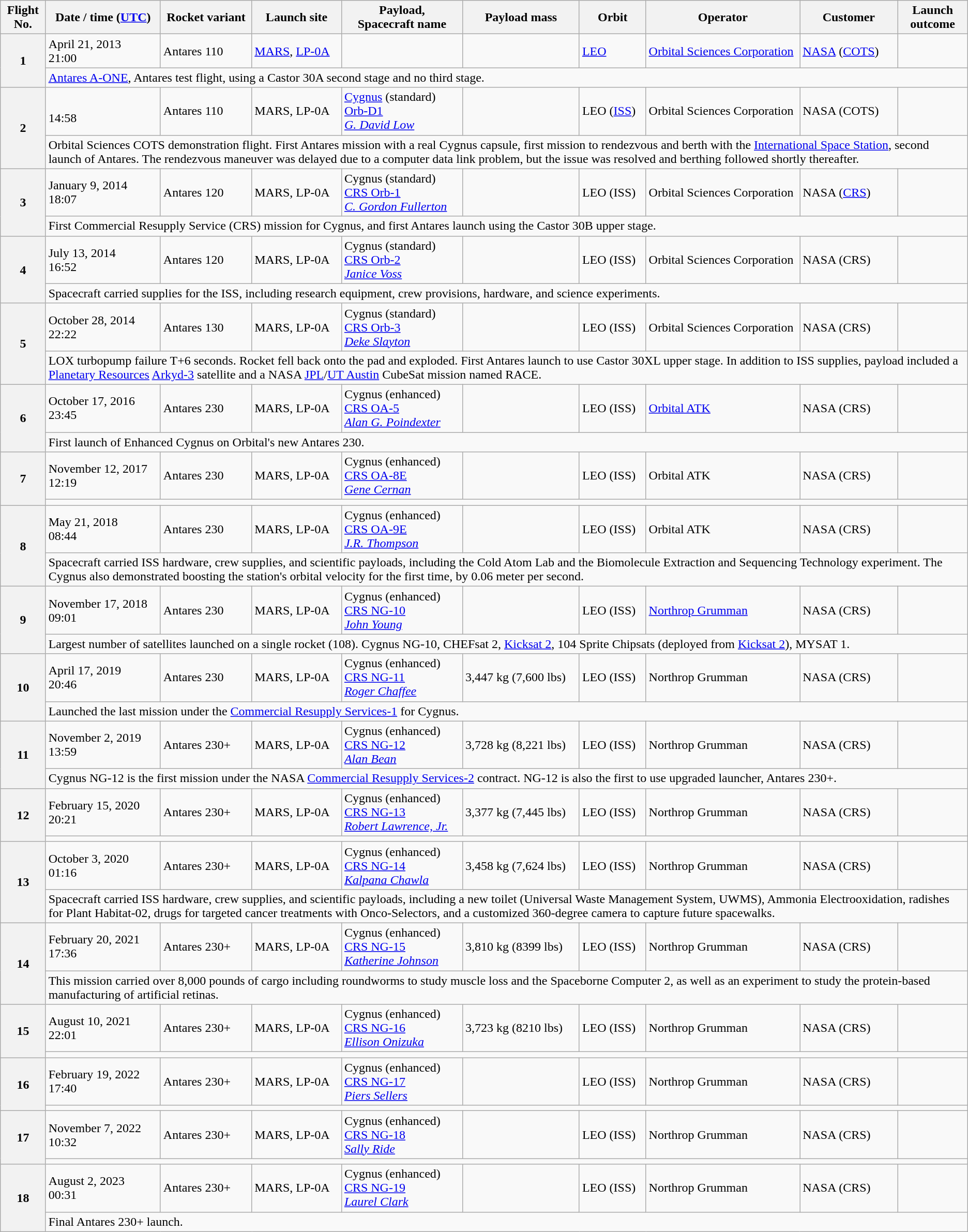<table class="wikitable sticky-header">
<tr>
<th scope="col">Flight No.</th>
<th scope="col">Date / time (<a href='#'>UTC</a>)</th>
<th scope="col">Rocket variant</th>
<th scope="col">Launch site</th>
<th scope="col">Payload, <br> Spacecraft name</th>
<th scope="col">Payload mass</th>
<th scope="col">Orbit</th>
<th scope="col">Operator</th>
<th scope="col">Customer</th>
<th scope="col">Launch <br> outcome</th>
</tr>
<tr>
<th scope="row" rowspan=2 style="text-align:center;">1</th>
<td>April 21, 2013<br>21:00</td>
<td>Antares 110</td>
<td><a href='#'>MARS</a>, <a href='#'>LP-0A</a></td>
<td></td>
<td></td>
<td><a href='#'>LEO</a></td>
<td><a href='#'>Orbital Sciences Corporation</a></td>
<td><a href='#'>NASA</a> (<a href='#'>COTS</a>)</td>
<td></td>
</tr>
<tr>
<td colspan="9"><a href='#'>Antares A-ONE</a>, Antares test flight, using a Castor 30A second stage and no third stage.</td>
</tr>
<tr>
<th scope="row" rowspan=2 style="text-align:center;">2</th>
<td><br>14:58</td>
<td>Antares 110</td>
<td>MARS, LP-0A</td>
<td><a href='#'>Cygnus</a> (standard)<br><a href='#'>Orb-D1</a><br><em><a href='#'>G. David Low</a></em></td>
<td></td>
<td>LEO (<a href='#'>ISS</a>)</td>
<td>Orbital Sciences Corporation</td>
<td>NASA (COTS)</td>
<td></td>
</tr>
<tr>
<td colspan="9">Orbital Sciences COTS demonstration flight. First Antares mission with a real Cygnus capsule, first mission to rendezvous and berth with the <a href='#'>International Space Station</a>, second launch of Antares. The rendezvous maneuver was delayed due to a computer data link problem, but the issue was resolved and berthing followed shortly thereafter.</td>
</tr>
<tr>
<th scope="row" rowspan=2 style="text-align:center;">3</th>
<td>January 9, 2014<br>18:07</td>
<td>Antares 120</td>
<td>MARS, LP-0A</td>
<td>Cygnus (standard)<br><a href='#'>CRS Orb-1</a><br><em><a href='#'>C. Gordon Fullerton</a></em></td>
<td></td>
<td>LEO (ISS)</td>
<td>Orbital Sciences Corporation</td>
<td>NASA (<a href='#'>CRS</a>)</td>
<td></td>
</tr>
<tr>
<td colspan="9">First Commercial Resupply Service (CRS) mission for Cygnus, and first Antares launch using the Castor 30B upper stage.</td>
</tr>
<tr>
<th scope="row" rowspan=2 style="text-align:center;">4</th>
<td>July 13, 2014<br>16:52</td>
<td>Antares 120</td>
<td>MARS, LP-0A</td>
<td>Cygnus (standard)<br><a href='#'>CRS Orb-2</a><br><em><a href='#'>Janice Voss</a></em></td>
<td></td>
<td>LEO (ISS)</td>
<td>Orbital Sciences Corporation</td>
<td>NASA (CRS)</td>
<td></td>
</tr>
<tr>
<td colspan="9">Spacecraft carried supplies for the ISS, including research equipment, crew provisions, hardware, and science experiments.</td>
</tr>
<tr>
<th scope="row" rowspan=2 style="text-align:center;">5</th>
<td>October 28, 2014<br>22:22</td>
<td>Antares 130</td>
<td>MARS, LP-0A</td>
<td>Cygnus (standard)<br><a href='#'>CRS Orb-3</a><br><em><a href='#'>Deke Slayton</a></em></td>
<td></td>
<td>LEO (ISS)</td>
<td>Orbital Sciences Corporation</td>
<td>NASA (CRS)</td>
<td></td>
</tr>
<tr>
<td colspan="9">LOX turbopump failure T+6 seconds. Rocket fell back onto the pad and exploded. First Antares launch to use Castor 30XL upper stage. In addition to ISS supplies, payload included a <a href='#'>Planetary Resources</a> <a href='#'>Arkyd-3</a> satellite and a NASA <a href='#'>JPL</a>/<a href='#'>UT Austin</a> CubeSat mission named RACE.</td>
</tr>
<tr>
<th scope="row" rowspan=2 style="text-align:center;">6</th>
<td>October 17, 2016<br>23:45</td>
<td>Antares 230</td>
<td>MARS, LP-0A</td>
<td>Cygnus (enhanced)<br><a href='#'>CRS OA-5</a><br><em><a href='#'>Alan G. Poindexter</a></em></td>
<td></td>
<td>LEO (ISS)</td>
<td><a href='#'>Orbital ATK</a></td>
<td>NASA (CRS)</td>
<td></td>
</tr>
<tr>
<td colspan="9">First launch of Enhanced Cygnus on Orbital's new Antares 230.</td>
</tr>
<tr>
<th scope="row" rowspan=2 style="text-align:center;">7</th>
<td>November 12, 2017<br>12:19</td>
<td>Antares 230</td>
<td>MARS, LP-0A</td>
<td>Cygnus (enhanced)<br><a href='#'>CRS OA-8E</a><br><em><a href='#'>Gene Cernan</a></em></td>
<td></td>
<td>LEO (ISS)</td>
<td>Orbital ATK</td>
<td>NASA (CRS)</td>
<td></td>
</tr>
<tr>
<td colspan="9"></td>
</tr>
<tr>
<th scope="row" rowspan = 2 style="text-align:center;">8</th>
<td>May 21, 2018<br>08:44</td>
<td>Antares 230</td>
<td>MARS, LP-0A</td>
<td>Cygnus (enhanced)<br><a href='#'>CRS OA-9E</a><br><em><a href='#'>J.R. Thompson</a></em></td>
<td></td>
<td>LEO (ISS)</td>
<td>Orbital ATK</td>
<td>NASA (CRS)</td>
<td></td>
</tr>
<tr>
<td colspan="9">Spacecraft carried ISS hardware, crew supplies, and scientific payloads, including the Cold Atom Lab and the Biomolecule Extraction and Sequencing Technology experiment. The Cygnus also demonstrated boosting the station's orbital velocity for the first time, by 0.06 meter per second.</td>
</tr>
<tr>
<th scope="row" rowspan = 2 style="text-align:center;">9</th>
<td>November 17, 2018<br>09:01</td>
<td>Antares 230</td>
<td>MARS, LP-0A</td>
<td>Cygnus (enhanced)<br><a href='#'>CRS NG-10</a><br><em><a href='#'>John Young</a></em></td>
<td></td>
<td>LEO (ISS)</td>
<td><a href='#'>Northrop Grumman</a></td>
<td>NASA (CRS)</td>
<td></td>
</tr>
<tr>
<td colspan="9">Largest number of satellites launched on a single rocket (108). Cygnus NG-10, CHEFsat 2, <a href='#'>Kicksat 2</a>, 104 Sprite Chipsats (deployed from <a href='#'>Kicksat 2</a>), MYSAT 1.</td>
</tr>
<tr>
<th scope="row" rowspan=2 style="text-align:center;">10</th>
<td>April 17, 2019<br>20:46</td>
<td>Antares 230</td>
<td>MARS, LP-0A</td>
<td>Cygnus (enhanced)<br><a href='#'>CRS NG-11</a><br><em><a href='#'>Roger Chaffee</a></em></td>
<td>3,447 kg (7,600 lbs)</td>
<td>LEO (ISS)</td>
<td>Northrop Grumman</td>
<td>NASA (CRS)</td>
<td></td>
</tr>
<tr>
<td colspan="9">Launched the last mission under the <a href='#'>Commercial Resupply Services-1</a> for Cygnus.</td>
</tr>
<tr>
<th scope="row" rowspan=2 style="text-align:center;">11</th>
<td>November 2, 2019<br>13:59</td>
<td>Antares 230+</td>
<td>MARS, LP-0A</td>
<td>Cygnus (enhanced)<br><a href='#'>CRS NG-12</a><br><em><a href='#'>Alan Bean</a></em></td>
<td>3,728 kg (8,221 lbs)</td>
<td>LEO (ISS)</td>
<td>Northrop Grumman</td>
<td>NASA (CRS)</td>
<td></td>
</tr>
<tr>
<td colspan="9">Cygnus NG-12 is the first mission under the NASA <a href='#'>Commercial Resupply Services-2</a> contract. NG-12 is also the first to use upgraded launcher, Antares 230+.</td>
</tr>
<tr>
<th scope="row" rowspan=2 style="text-align:center;">12</th>
<td>February 15, 2020<br>20:21</td>
<td>Antares 230+</td>
<td>MARS, LP-0A</td>
<td>Cygnus (enhanced)<br><a href='#'>CRS NG-13</a><br><em><a href='#'>Robert Lawrence, Jr.</a></em></td>
<td>3,377 kg (7,445 lbs)</td>
<td>LEO (ISS)</td>
<td>Northrop Grumman</td>
<td>NASA (CRS)</td>
<td></td>
</tr>
<tr>
<td colspan="9"></td>
</tr>
<tr>
<th scope="row" rowspan=2 style="text-align:center;">13</th>
<td>October 3, 2020<br>01:16</td>
<td>Antares 230+</td>
<td>MARS, LP-0A</td>
<td>Cygnus (enhanced)<br><a href='#'>CRS NG-14</a><br><em><a href='#'>Kalpana Chawla</a></em></td>
<td>3,458 kg (7,624 lbs)</td>
<td>LEO (ISS)</td>
<td>Northrop Grumman</td>
<td>NASA (CRS)</td>
<td></td>
</tr>
<tr>
<td colspan="9">Spacecraft carried ISS hardware, crew supplies, and scientific payloads, including a new toilet (Universal Waste Management System, UWMS), Ammonia Electrooxidation, radishes for Plant Habitat-02, drugs for targeted cancer treatments with Onco-Selectors, and a customized 360-degree camera to capture future spacewalks.</td>
</tr>
<tr>
<th scope="row" rowspan=2 style="text-align:center;">14</th>
<td>February 20, 2021<br>17:36</td>
<td>Antares 230+</td>
<td>MARS, LP-0A</td>
<td>Cygnus (enhanced)<br><a href='#'>CRS NG-15</a><br><em><a href='#'>Katherine Johnson</a></em></td>
<td>3,810 kg (8399 lbs)</td>
<td>LEO (ISS)</td>
<td>Northrop Grumman</td>
<td>NASA (CRS)</td>
<td></td>
</tr>
<tr>
<td colspan="9">This mission carried over 8,000 pounds of cargo including roundworms to study muscle loss and the Spaceborne Computer 2, as well as an experiment to study the protein-based manufacturing of artificial retinas.</td>
</tr>
<tr>
<th scope="row" rowspan=2 style="text-align:center;">15</th>
<td>August 10, 2021<br>22:01</td>
<td>Antares 230+</td>
<td>MARS, LP-0A</td>
<td>Cygnus (enhanced)<br><a href='#'>CRS NG-16</a><br><em><a href='#'>Ellison Onizuka</a></em></td>
<td>3,723 kg (8210 lbs)</td>
<td>LEO (ISS)</td>
<td>Northrop Grumman</td>
<td>NASA (CRS)</td>
<td></td>
</tr>
<tr>
<td colspan="9"></td>
</tr>
<tr>
<th scope="row" rowspan=2 style="text-align:center;">16</th>
<td>February 19, 2022<br>17:40</td>
<td>Antares 230+</td>
<td>MARS, LP-0A</td>
<td>Cygnus (enhanced)<br><a href='#'>CRS NG-17</a><br><em><a href='#'>Piers Sellers</a></em></td>
<td></td>
<td>LEO (ISS)</td>
<td>Northrop Grumman</td>
<td>NASA (CRS)</td>
<td></td>
</tr>
<tr>
<td colspan="9"></td>
</tr>
<tr>
<th scope="row" rowspan=2 style="text-align:center;">17</th>
<td>November 7, 2022<br>10:32</td>
<td>Antares 230+</td>
<td>MARS, LP-0A</td>
<td>Cygnus (enhanced)<br><a href='#'>CRS NG-18</a><br><em><a href='#'>Sally Ride</a></em></td>
<td></td>
<td>LEO (ISS)</td>
<td>Northrop Grumman</td>
<td>NASA (CRS)</td>
<td></td>
</tr>
<tr>
<td colspan="9"></td>
</tr>
<tr>
<th scope="row" rowspan=2 style="text-align:center;">18</th>
<td>August 2, 2023<br>00:31</td>
<td>Antares 230+</td>
<td>MARS, LP-0A</td>
<td>Cygnus (enhanced)<br><a href='#'>CRS NG-19</a><br><em><a href='#'>Laurel Clark</a></em></td>
<td></td>
<td>LEO (ISS)</td>
<td>Northrop Grumman</td>
<td>NASA (CRS)</td>
<td></td>
</tr>
<tr>
<td colspan="9">Final Antares 230+ launch.</td>
</tr>
</table>
